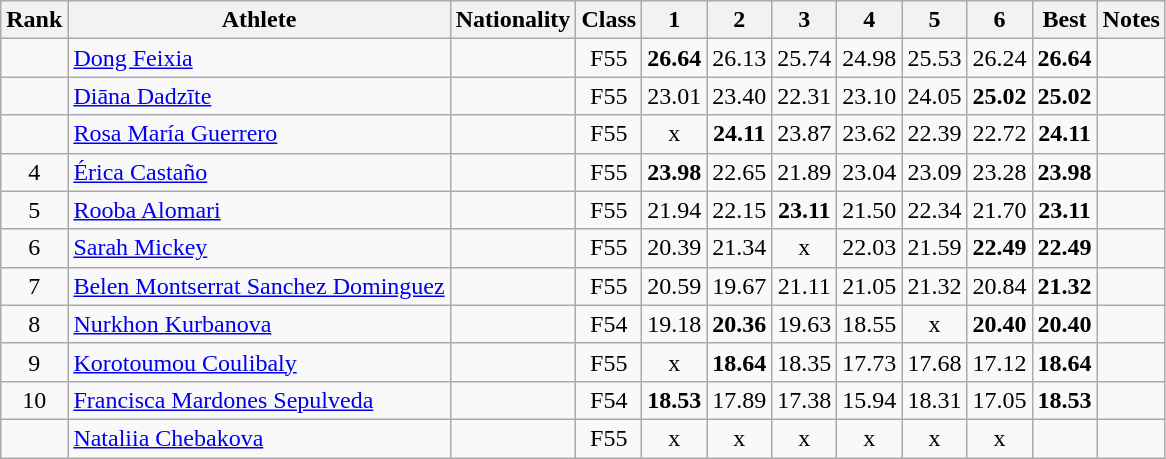<table class="wikitable sortable" style="text-align:center">
<tr>
<th>Rank</th>
<th>Athlete</th>
<th>Nationality</th>
<th>Class</th>
<th>1</th>
<th>2</th>
<th>3</th>
<th>4</th>
<th>5</th>
<th>6</th>
<th>Best</th>
<th>Notes</th>
</tr>
<tr>
<td></td>
<td style="text-align:left"><a href='#'>Dong Feixia</a></td>
<td style="text-align:left;"></td>
<td>F55</td>
<td><strong>26.64</strong></td>
<td>26.13</td>
<td>25.74</td>
<td>24.98</td>
<td>25.53</td>
<td>26.24</td>
<td><strong>26.64</strong></td>
<td></td>
</tr>
<tr>
<td></td>
<td style="text-align:left"><a href='#'>Diāna Dadzīte</a></td>
<td style="text-align:left;"></td>
<td>F55</td>
<td>23.01</td>
<td>23.40</td>
<td>22.31</td>
<td>23.10</td>
<td>24.05</td>
<td><strong>25.02</strong></td>
<td><strong>25.02</strong></td>
<td></td>
</tr>
<tr>
<td></td>
<td style="text-align:left"><a href='#'>Rosa María Guerrero</a></td>
<td style="text-align:left;"></td>
<td>F55</td>
<td>x</td>
<td><strong>24.11</strong></td>
<td>23.87</td>
<td>23.62</td>
<td>22.39</td>
<td>22.72</td>
<td><strong>24.11</strong></td>
<td></td>
</tr>
<tr>
<td>4</td>
<td style="text-align:left"><a href='#'>Érica Castaño</a></td>
<td style="text-align:left;"></td>
<td>F55</td>
<td><strong>23.98</strong></td>
<td>22.65</td>
<td>21.89</td>
<td>23.04</td>
<td>23.09</td>
<td>23.28</td>
<td><strong>23.98</strong></td>
<td></td>
</tr>
<tr>
<td>5</td>
<td style="text-align:left"><a href='#'>Rooba Alomari</a></td>
<td style="text-align:left;"></td>
<td>F55</td>
<td>21.94</td>
<td>22.15</td>
<td><strong>23.11</strong></td>
<td>21.50</td>
<td>22.34</td>
<td>21.70</td>
<td><strong>23.11</strong></td>
<td></td>
</tr>
<tr>
<td>6</td>
<td style="text-align:left"><a href='#'>Sarah Mickey</a></td>
<td style="text-align:left;"></td>
<td>F55</td>
<td>20.39</td>
<td>21.34</td>
<td>x</td>
<td>22.03</td>
<td>21.59</td>
<td><strong>22.49</strong></td>
<td><strong>22.49</strong></td>
<td></td>
</tr>
<tr>
<td>7</td>
<td style="text-align:left"><a href='#'>Belen Montserrat Sanchez Dominguez</a></td>
<td style="text-align:left;"></td>
<td>F55</td>
<td>20.59</td>
<td>19.67</td>
<td>21.11</td>
<td>21.05</td>
<td>21.32</td>
<td>20.84</td>
<td><strong>21.32</strong></td>
<td></td>
</tr>
<tr>
<td>8</td>
<td style="text-align:left"><a href='#'>Nurkhon Kurbanova</a></td>
<td style="text-align:left;"></td>
<td>F54</td>
<td>19.18</td>
<td><strong>20.36</strong></td>
<td>19.63</td>
<td>18.55</td>
<td>x</td>
<td><strong>20.40</strong></td>
<td><strong>20.40</strong></td>
<td><strong></strong></td>
</tr>
<tr>
<td>9</td>
<td style="text-align:left"><a href='#'>Korotoumou Coulibaly</a></td>
<td style="text-align:left;"></td>
<td>F55</td>
<td>x</td>
<td><strong>18.64</strong></td>
<td>18.35</td>
<td>17.73</td>
<td>17.68</td>
<td>17.12</td>
<td><strong>18.64</strong></td>
<td></td>
</tr>
<tr>
<td>10</td>
<td style="text-align:left"><a href='#'>Francisca Mardones Sepulveda</a></td>
<td style="text-align:left;"></td>
<td>F54</td>
<td><strong>18.53</strong></td>
<td>17.89</td>
<td>17.38</td>
<td>15.94</td>
<td>18.31</td>
<td>17.05</td>
<td><strong>18.53</strong></td>
<td></td>
</tr>
<tr>
<td></td>
<td style="text-align:left"><a href='#'>Nataliia Chebakova</a></td>
<td style="text-align:left;"></td>
<td>F55</td>
<td>x</td>
<td>x</td>
<td>x</td>
<td>x</td>
<td>x</td>
<td>x</td>
<td><strong></strong></td>
<td></td>
</tr>
</table>
